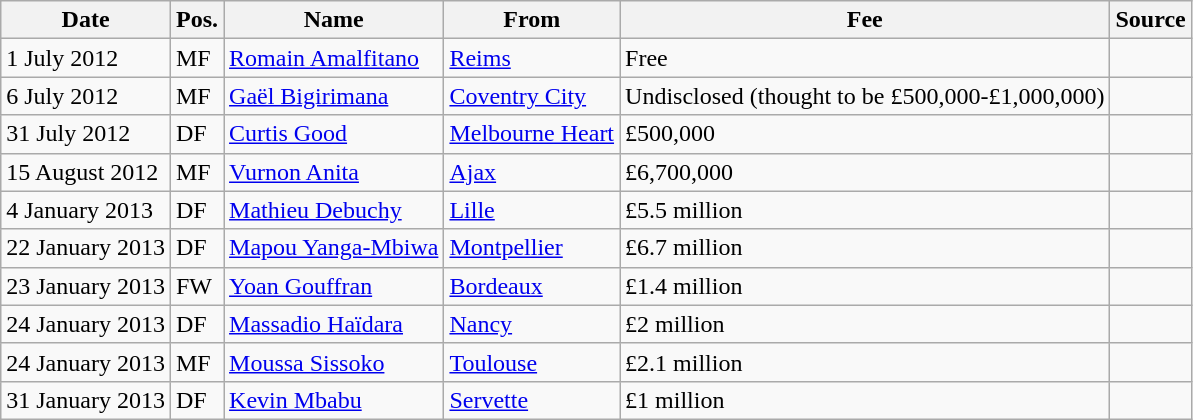<table class="wikitable">
<tr>
<th>Date</th>
<th>Pos.</th>
<th>Name</th>
<th>From</th>
<th>Fee</th>
<th>Source</th>
</tr>
<tr>
<td>1 July 2012</td>
<td>MF</td>
<td> <a href='#'>Romain Amalfitano</a></td>
<td> <a href='#'>Reims</a></td>
<td>Free</td>
<td></td>
</tr>
<tr>
<td>6 July 2012</td>
<td>MF</td>
<td> <a href='#'>Gaël Bigirimana</a></td>
<td> <a href='#'>Coventry City</a></td>
<td>Undisclosed (thought to be £500,000-£1,000,000)</td>
<td></td>
</tr>
<tr>
<td>31 July 2012</td>
<td>DF</td>
<td> <a href='#'>Curtis Good</a></td>
<td> <a href='#'>Melbourne Heart</a></td>
<td>£500,000</td>
<td></td>
</tr>
<tr>
<td>15 August 2012</td>
<td>MF</td>
<td> <a href='#'>Vurnon Anita</a></td>
<td> <a href='#'>Ajax</a></td>
<td>£6,700,000</td>
<td></td>
</tr>
<tr>
<td>4 January 2013</td>
<td>DF</td>
<td> <a href='#'>Mathieu Debuchy</a></td>
<td> <a href='#'>Lille</a></td>
<td>£5.5 million</td>
<td align="center"></td>
</tr>
<tr>
<td>22 January 2013</td>
<td>DF</td>
<td> <a href='#'>Mapou Yanga-Mbiwa</a></td>
<td> <a href='#'>Montpellier</a></td>
<td>£6.7 million</td>
<td align="center"></td>
</tr>
<tr>
<td>23 January 2013</td>
<td>FW</td>
<td> <a href='#'>Yoan Gouffran</a></td>
<td> <a href='#'>Bordeaux</a></td>
<td>£1.4 million</td>
<td align="center"></td>
</tr>
<tr>
<td>24 January 2013</td>
<td>DF</td>
<td> <a href='#'>Massadio Haïdara</a></td>
<td> <a href='#'>Nancy</a></td>
<td>£2 million</td>
<td align="center"></td>
</tr>
<tr>
<td>24 January 2013</td>
<td>MF</td>
<td> <a href='#'>Moussa Sissoko</a></td>
<td> <a href='#'>Toulouse</a></td>
<td>£2.1 million</td>
<td align="center"></td>
</tr>
<tr>
<td>31 January 2013</td>
<td>DF</td>
<td> <a href='#'>Kevin Mbabu</a></td>
<td> <a href='#'>Servette</a></td>
<td>£1 million</td>
<td align="center"></td>
</tr>
</table>
